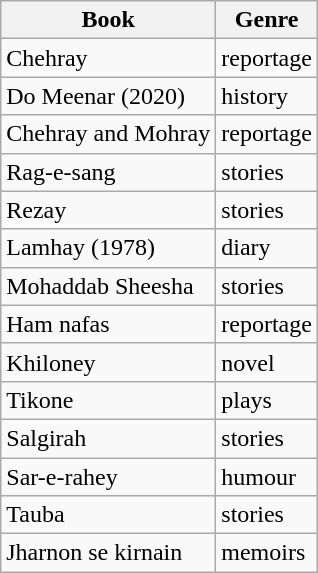<table class="wikitable">
<tr>
<th>Book</th>
<th>Genre</th>
</tr>
<tr>
<td>Chehray</td>
<td>reportage</td>
</tr>
<tr>
<td>Do Meenar (2020)</td>
<td>history</td>
</tr>
<tr>
<td>Chehray and Mohray</td>
<td>reportage</td>
</tr>
<tr>
<td>Rag-e-sang</td>
<td>stories</td>
</tr>
<tr>
<td>Rezay</td>
<td>stories</td>
</tr>
<tr>
<td>Lamhay (1978)</td>
<td>diary</td>
</tr>
<tr>
<td>Mohaddab Sheesha</td>
<td>stories</td>
</tr>
<tr>
<td>Ham nafas</td>
<td>reportage</td>
</tr>
<tr>
<td>Khiloney</td>
<td>novel</td>
</tr>
<tr>
<td>Tikone</td>
<td>plays</td>
</tr>
<tr>
<td>Salgirah</td>
<td>stories</td>
</tr>
<tr>
<td>Sar-e-rahey</td>
<td>humour</td>
</tr>
<tr>
<td>Tauba</td>
<td>stories</td>
</tr>
<tr>
<td>Jharnon se kirnain</td>
<td>memoirs</td>
</tr>
</table>
